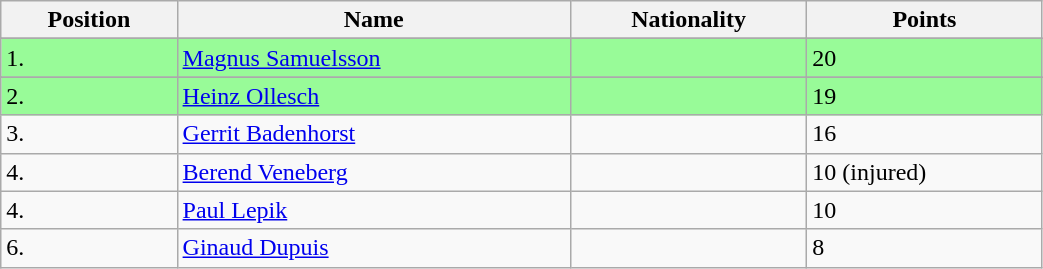<table class="wikitable" style="display: inline-table; width: 55%;">
<tr>
<th>Position</th>
<th>Name</th>
<th>Nationality</th>
<th>Points</th>
</tr>
<tr>
</tr>
<tr style="background:palegreen">
<td>1.</td>
<td><a href='#'>Magnus Samuelsson</a></td>
<td></td>
<td>20</td>
</tr>
<tr>
</tr>
<tr style="background:palegreen">
<td>2.</td>
<td><a href='#'>Heinz Ollesch</a></td>
<td></td>
<td>19</td>
</tr>
<tr>
<td>3.</td>
<td><a href='#'>Gerrit Badenhorst</a></td>
<td></td>
<td>16</td>
</tr>
<tr>
<td>4.</td>
<td><a href='#'>Berend Veneberg</a></td>
<td></td>
<td>10 (injured)</td>
</tr>
<tr>
<td>4.</td>
<td><a href='#'>Paul Lepik</a></td>
<td></td>
<td>10</td>
</tr>
<tr>
<td>6.</td>
<td><a href='#'>Ginaud Dupuis</a></td>
<td></td>
<td>8</td>
</tr>
</table>
